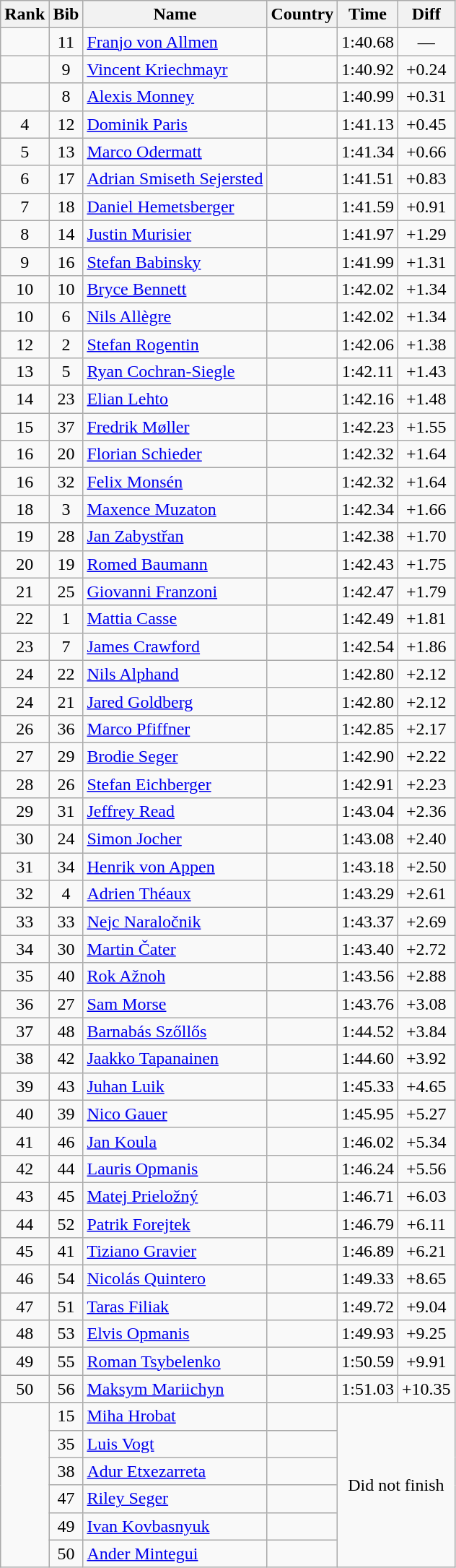<table class="wikitable sortable" style="text-align:center">
<tr>
<th>Rank</th>
<th>Bib</th>
<th>Name</th>
<th>Country</th>
<th>Time</th>
<th>Diff</th>
</tr>
<tr>
<td></td>
<td>11</td>
<td align=left><a href='#'>Franjo von Allmen</a></td>
<td align=left></td>
<td>1:40.68</td>
<td>—</td>
</tr>
<tr>
<td></td>
<td>9</td>
<td align=left><a href='#'>Vincent Kriechmayr</a></td>
<td align=left></td>
<td>1:40.92</td>
<td>+0.24</td>
</tr>
<tr>
<td></td>
<td>8</td>
<td align=left><a href='#'>Alexis Monney</a></td>
<td align=left></td>
<td>1:40.99</td>
<td>+0.31</td>
</tr>
<tr>
<td>4</td>
<td>12</td>
<td align=left><a href='#'>Dominik Paris</a></td>
<td align=left></td>
<td>1:41.13</td>
<td>+0.45</td>
</tr>
<tr>
<td>5</td>
<td>13</td>
<td align=left><a href='#'>Marco Odermatt</a></td>
<td align=left></td>
<td>1:41.34</td>
<td>+0.66</td>
</tr>
<tr>
<td>6</td>
<td>17</td>
<td align=left><a href='#'>Adrian Smiseth Sejersted</a></td>
<td align=left></td>
<td>1:41.51</td>
<td>+0.83</td>
</tr>
<tr>
<td>7</td>
<td>18</td>
<td align=left><a href='#'>Daniel Hemetsberger</a></td>
<td align=left></td>
<td>1:41.59</td>
<td>+0.91</td>
</tr>
<tr>
<td>8</td>
<td>14</td>
<td align=left><a href='#'>Justin Murisier</a></td>
<td align=left></td>
<td>1:41.97</td>
<td>+1.29</td>
</tr>
<tr>
<td>9</td>
<td>16</td>
<td align=left><a href='#'>Stefan Babinsky</a></td>
<td align=left></td>
<td>1:41.99</td>
<td>+1.31</td>
</tr>
<tr>
<td>10</td>
<td>10</td>
<td align=left><a href='#'>Bryce Bennett</a></td>
<td align=left></td>
<td>1:42.02</td>
<td>+1.34</td>
</tr>
<tr>
<td>10</td>
<td>6</td>
<td align=left><a href='#'>Nils Allègre</a></td>
<td align=left></td>
<td>1:42.02</td>
<td>+1.34</td>
</tr>
<tr>
<td>12</td>
<td>2</td>
<td align=left><a href='#'>Stefan Rogentin</a></td>
<td align=left></td>
<td>1:42.06</td>
<td>+1.38</td>
</tr>
<tr>
<td>13</td>
<td>5</td>
<td align=left><a href='#'>Ryan Cochran-Siegle</a></td>
<td align=left></td>
<td>1:42.11</td>
<td>+1.43</td>
</tr>
<tr>
<td>14</td>
<td>23</td>
<td align=left><a href='#'>Elian Lehto</a></td>
<td align=left></td>
<td>1:42.16</td>
<td>+1.48</td>
</tr>
<tr>
<td>15</td>
<td>37</td>
<td align=left><a href='#'>Fredrik Møller</a></td>
<td align=left></td>
<td>1:42.23</td>
<td>+1.55</td>
</tr>
<tr>
<td>16</td>
<td>20</td>
<td align=left><a href='#'>Florian Schieder</a></td>
<td align=left></td>
<td>1:42.32</td>
<td>+1.64</td>
</tr>
<tr>
<td>16</td>
<td>32</td>
<td align=left><a href='#'>Felix Monsén</a></td>
<td align=left></td>
<td>1:42.32</td>
<td>+1.64</td>
</tr>
<tr>
<td>18</td>
<td>3</td>
<td align=left><a href='#'>Maxence Muzaton</a></td>
<td align=left></td>
<td>1:42.34</td>
<td>+1.66</td>
</tr>
<tr>
<td>19</td>
<td>28</td>
<td align=left><a href='#'>Jan Zabystřan</a></td>
<td align=left></td>
<td>1:42.38</td>
<td>+1.70</td>
</tr>
<tr>
<td>20</td>
<td>19</td>
<td align=left><a href='#'>Romed Baumann</a></td>
<td align=left></td>
<td>1:42.43</td>
<td>+1.75</td>
</tr>
<tr>
<td>21</td>
<td>25</td>
<td align=left><a href='#'>Giovanni Franzoni</a></td>
<td align=left></td>
<td>1:42.47</td>
<td>+1.79</td>
</tr>
<tr>
<td>22</td>
<td>1</td>
<td align=left><a href='#'>Mattia Casse</a></td>
<td align=left></td>
<td>1:42.49</td>
<td>+1.81</td>
</tr>
<tr>
<td>23</td>
<td>7</td>
<td align=left><a href='#'>James Crawford</a></td>
<td align=left></td>
<td>1:42.54</td>
<td>+1.86</td>
</tr>
<tr>
<td>24</td>
<td>22</td>
<td align=left><a href='#'>Nils Alphand</a></td>
<td align=left></td>
<td>1:42.80</td>
<td>+2.12</td>
</tr>
<tr>
<td>24</td>
<td>21</td>
<td align=left><a href='#'>Jared Goldberg</a></td>
<td align=left></td>
<td>1:42.80</td>
<td>+2.12</td>
</tr>
<tr>
<td>26</td>
<td>36</td>
<td align=left><a href='#'>Marco Pfiffner</a></td>
<td align=left></td>
<td>1:42.85</td>
<td>+2.17</td>
</tr>
<tr>
<td>27</td>
<td>29</td>
<td align=left><a href='#'>Brodie Seger</a></td>
<td align=left></td>
<td>1:42.90</td>
<td>+2.22</td>
</tr>
<tr>
<td>28</td>
<td>26</td>
<td align=left><a href='#'>Stefan Eichberger</a></td>
<td align=left></td>
<td>1:42.91</td>
<td>+2.23</td>
</tr>
<tr>
<td>29</td>
<td>31</td>
<td align=left><a href='#'>Jeffrey Read</a></td>
<td align=left></td>
<td>1:43.04</td>
<td>+2.36</td>
</tr>
<tr>
<td>30</td>
<td>24</td>
<td align=left><a href='#'>Simon Jocher</a></td>
<td align=left></td>
<td>1:43.08</td>
<td>+2.40</td>
</tr>
<tr>
<td>31</td>
<td>34</td>
<td align=left><a href='#'>Henrik von Appen</a></td>
<td align=left></td>
<td>1:43.18</td>
<td>+2.50</td>
</tr>
<tr>
<td>32</td>
<td>4</td>
<td align=left><a href='#'>Adrien Théaux</a></td>
<td align=left></td>
<td>1:43.29</td>
<td>+2.61</td>
</tr>
<tr>
<td>33</td>
<td>33</td>
<td align=left><a href='#'>Nejc Naraločnik</a></td>
<td align=left></td>
<td>1:43.37</td>
<td>+2.69</td>
</tr>
<tr>
<td>34</td>
<td>30</td>
<td align=left><a href='#'>Martin Čater</a></td>
<td align=left></td>
<td>1:43.40</td>
<td>+2.72</td>
</tr>
<tr>
<td>35</td>
<td>40</td>
<td align=left><a href='#'>Rok Ažnoh</a></td>
<td align=left></td>
<td>1:43.56</td>
<td>+2.88</td>
</tr>
<tr>
<td>36</td>
<td>27</td>
<td align=left><a href='#'>Sam Morse</a></td>
<td align=left></td>
<td>1:43.76</td>
<td>+3.08</td>
</tr>
<tr>
<td>37</td>
<td>48</td>
<td align=left><a href='#'>Barnabás Szőllős</a></td>
<td align=left></td>
<td>1:44.52</td>
<td>+3.84</td>
</tr>
<tr>
<td>38</td>
<td>42</td>
<td align=left><a href='#'>Jaakko Tapanainen</a></td>
<td align=left></td>
<td>1:44.60</td>
<td>+3.92</td>
</tr>
<tr>
<td>39</td>
<td>43</td>
<td align=left><a href='#'>Juhan Luik</a></td>
<td align=left></td>
<td>1:45.33</td>
<td>+4.65</td>
</tr>
<tr>
<td>40</td>
<td>39</td>
<td align=left><a href='#'>Nico Gauer</a></td>
<td align=left></td>
<td>1:45.95</td>
<td>+5.27</td>
</tr>
<tr>
<td>41</td>
<td>46</td>
<td align=left><a href='#'>Jan Koula</a></td>
<td align=left></td>
<td>1:46.02</td>
<td>+5.34</td>
</tr>
<tr>
<td>42</td>
<td>44</td>
<td align=left><a href='#'>Lauris Opmanis</a></td>
<td align=left></td>
<td>1:46.24</td>
<td>+5.56</td>
</tr>
<tr>
<td>43</td>
<td>45</td>
<td align=left><a href='#'>Matej Prieložný</a></td>
<td align=left></td>
<td>1:46.71</td>
<td>+6.03</td>
</tr>
<tr>
<td>44</td>
<td>52</td>
<td align=left><a href='#'>Patrik Forejtek</a></td>
<td align=left></td>
<td>1:46.79</td>
<td>+6.11</td>
</tr>
<tr>
<td>45</td>
<td>41</td>
<td align=left><a href='#'>Tiziano Gravier</a></td>
<td align=left></td>
<td>1:46.89</td>
<td>+6.21</td>
</tr>
<tr>
<td>46</td>
<td>54</td>
<td align=left><a href='#'>Nicolás Quintero</a></td>
<td align=left></td>
<td>1:49.33</td>
<td>+8.65</td>
</tr>
<tr>
<td>47</td>
<td>51</td>
<td align=left><a href='#'>Taras Filiak</a></td>
<td align=left></td>
<td>1:49.72</td>
<td>+9.04</td>
</tr>
<tr>
<td>48</td>
<td>53</td>
<td align=left><a href='#'>Elvis Opmanis</a></td>
<td align=left></td>
<td>1:49.93</td>
<td>+9.25</td>
</tr>
<tr>
<td>49</td>
<td>55</td>
<td align=left><a href='#'>Roman Tsybelenko</a></td>
<td align=left></td>
<td>1:50.59</td>
<td>+9.91</td>
</tr>
<tr>
<td>50</td>
<td>56</td>
<td align=left><a href='#'>Maksym Mariichyn</a></td>
<td align=left></td>
<td>1:51.03</td>
<td>+10.35</td>
</tr>
<tr>
<td rowspan=6></td>
<td>15</td>
<td align=left><a href='#'>Miha Hrobat</a></td>
<td align=left></td>
<td colspan=2 rowspan=6>Did not finish</td>
</tr>
<tr>
<td>35</td>
<td align=left><a href='#'>Luis Vogt</a></td>
<td align=left></td>
</tr>
<tr>
<td>38</td>
<td align=left><a href='#'>Adur Etxezarreta</a></td>
<td align=left></td>
</tr>
<tr>
<td>47</td>
<td align=left><a href='#'>Riley Seger</a></td>
<td align=left></td>
</tr>
<tr>
<td>49</td>
<td align=left><a href='#'>Ivan Kovbasnyuk</a></td>
<td align=left></td>
</tr>
<tr>
<td>50</td>
<td align=left><a href='#'>Ander Mintegui</a></td>
<td align=left></td>
</tr>
</table>
